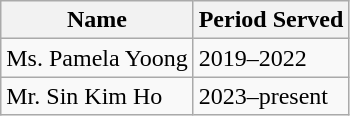<table class="wikitable">
<tr>
<th>Name</th>
<th>Period Served</th>
</tr>
<tr>
<td>Ms. Pamela Yoong</td>
<td>2019–2022</td>
</tr>
<tr>
<td>Mr. Sin Kim Ho</td>
<td>2023–present</td>
</tr>
</table>
